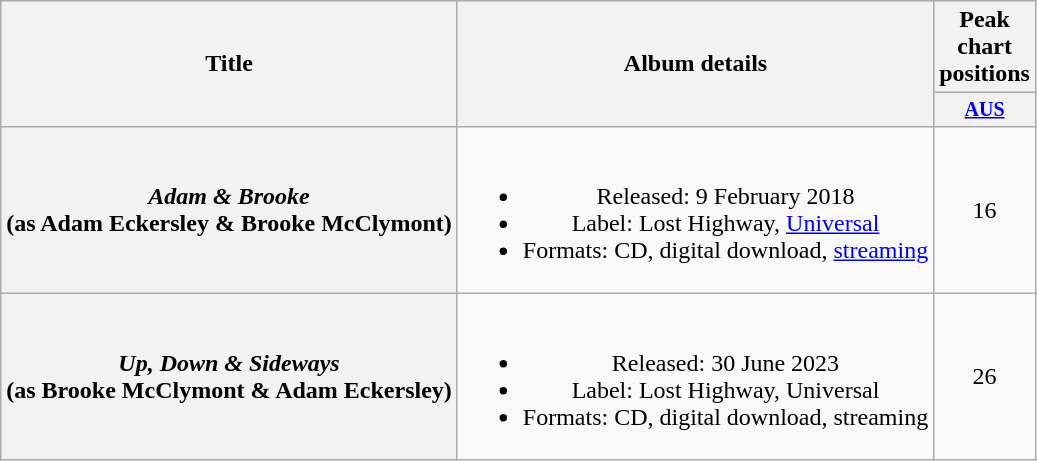<table class="wikitable plainrowheaders" style="text-align:center;">
<tr>
<th scope="col" rowspan="2">Title</th>
<th scope="col" rowspan="2">Album details</th>
<th scope="col" colspan="1">Peak chart<br>positions</th>
</tr>
<tr style=font-size:smaller;>
<th style="width:45px;"><a href='#'>AUS</a></th>
</tr>
<tr>
<th scope="row"><em>Adam & Brooke</em><br> (as Adam Eckersley & Brooke McClymont)</th>
<td><br><ul><li>Released: 9 February 2018</li><li>Label: Lost Highway, <a href='#'>Universal</a></li><li>Formats: CD, digital download, <a href='#'>streaming</a></li></ul></td>
<td>16<br></td>
</tr>
<tr>
<th scope="row"><em>Up, Down & Sideways</em><br> (as Brooke McClymont & Adam Eckersley)</th>
<td><br><ul><li>Released: 30 June 2023</li><li>Label: Lost Highway, Universal</li><li>Formats: CD, digital download, streaming</li></ul></td>
<td>26<br></td>
</tr>
</table>
